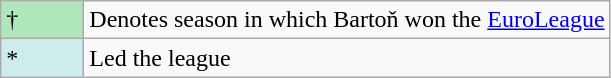<table class="wikitable">
<tr>
<td style="background:#AFE6BA; width:3em;">†</td>
<td>Denotes season in which Bartoň won the <a href='#'>EuroLeague</a></td>
</tr>
<tr>
<td style="background:#CFECEC; width:1em">*</td>
<td>Led the league</td>
</tr>
</table>
